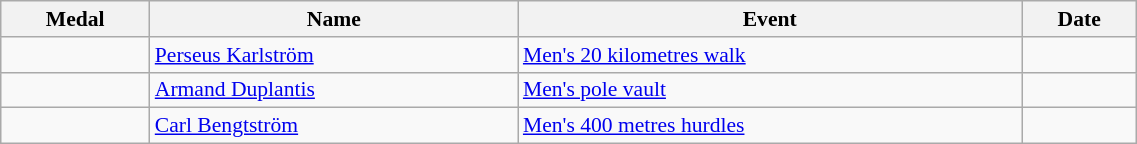<table class="wikitable" style="font-size:90%" width=60%>
<tr>
<th>Medal</th>
<th>Name</th>
<th>Event</th>
<th>Date</th>
</tr>
<tr>
<td></td>
<td><a href='#'>Perseus Karlström</a></td>
<td><a href='#'>Men's 20 kilometres walk</a></td>
<td></td>
</tr>
<tr>
<td></td>
<td><a href='#'>Armand Duplantis</a></td>
<td><a href='#'>Men's pole vault</a></td>
<td></td>
</tr>
<tr>
<td></td>
<td><a href='#'>Carl Bengtström</a></td>
<td><a href='#'>Men's 400 metres hurdles</a></td>
<td></td>
</tr>
</table>
